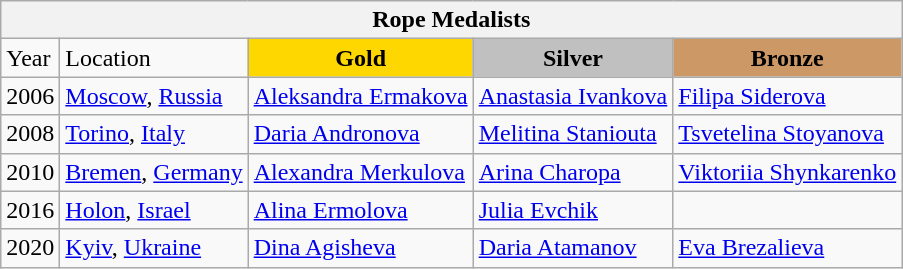<table class="wikitable">
<tr>
<th colspan=5 align="center"><strong>Rope Medalists</strong></th>
</tr>
<tr>
<td>Year</td>
<td>Location</td>
<td style="text-align:center;background-color:gold;"><strong>Gold</strong></td>
<td style="text-align:center;background-color:silver;"><strong>Silver</strong></td>
<td style="text-align:center;background-color:#CC9966;"><strong>Bronze</strong></td>
</tr>
<tr>
<td>2006</td>
<td> <a href='#'>Moscow</a>, <a href='#'>Russia</a></td>
<td> <a href='#'>Aleksandra Ermakova</a></td>
<td> <a href='#'>Anastasia Ivankova</a></td>
<td> <a href='#'>Filipa Siderova</a></td>
</tr>
<tr>
<td>2008</td>
<td> <a href='#'>Torino</a>, <a href='#'>Italy</a></td>
<td> <a href='#'>Daria Andronova</a></td>
<td> <a href='#'>Melitina Staniouta</a></td>
<td> <a href='#'>Tsvetelina Stoyanova</a></td>
</tr>
<tr>
<td>2010</td>
<td> <a href='#'>Bremen</a>, <a href='#'>Germany</a></td>
<td> <a href='#'>Alexandra Merkulova</a></td>
<td> <a href='#'>Arina Charopa</a></td>
<td> <a href='#'>Viktoriia Shynkarenko</a></td>
</tr>
<tr>
<td>2016</td>
<td> <a href='#'>Holon</a>, <a href='#'>Israel</a></td>
<td> <a href='#'>Alina Ermolova</a></td>
<td> <a href='#'>Julia Evchik</a></td>
<td></td>
</tr>
<tr>
<td>2020</td>
<td> <a href='#'>Kyiv</a>, <a href='#'>Ukraine</a></td>
<td> <a href='#'>Dina Agisheva</a></td>
<td> <a href='#'>Daria Atamanov</a></td>
<td> <a href='#'>Eva Brezalieva</a></td>
</tr>
</table>
